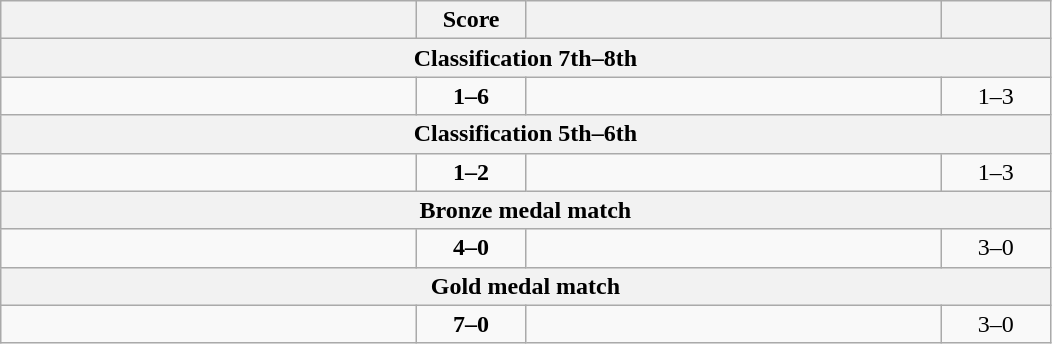<table class="wikitable" style="text-align: left; ">
<tr>
<th align="right" width="270"></th>
<th width="65">Score</th>
<th align="left" width="270"></th>
<th width="65"></th>
</tr>
<tr>
<th colspan=4>Classification 7th–8th</th>
</tr>
<tr>
<td></td>
<td align="center"><strong>1–6</strong></td>
<td><strong></strong></td>
<td align=center>1–3 <strong></strong></td>
</tr>
<tr>
<th colspan=4>Classification 5th–6th</th>
</tr>
<tr>
<td></td>
<td align="center"><strong>1–2</strong></td>
<td><strong></strong></td>
<td align=center>1–3 <strong></strong></td>
</tr>
<tr>
<th colspan=4>Bronze medal match</th>
</tr>
<tr>
<td><strong></strong></td>
<td align="center"><strong>4–0</strong></td>
<td></td>
<td align=center>3–0 <strong></strong></td>
</tr>
<tr>
<th colspan=4>Gold medal match</th>
</tr>
<tr>
<td><strong></strong></td>
<td align="center"><strong>7–0</strong></td>
<td></td>
<td align=center>3–0 <strong></strong></td>
</tr>
</table>
